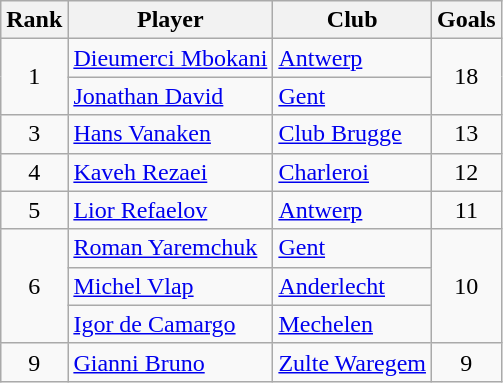<table class="wikitable" style="text-align: center;">
<tr>
<th>Rank</th>
<th>Player</th>
<th>Club</th>
<th>Goals</th>
</tr>
<tr>
<td rowspan="2">1</td>
<td style="text-align: left;"> <a href='#'>Dieumerci Mbokani</a></td>
<td style="text-align: left;"><a href='#'>Antwerp</a></td>
<td rowspan="2">18</td>
</tr>
<tr>
<td style="text-align: left;"> <a href='#'>Jonathan David</a></td>
<td style="text-align: left;"><a href='#'>Gent</a></td>
</tr>
<tr>
<td>3</td>
<td style="text-align: left;"> <a href='#'>Hans Vanaken</a></td>
<td style="text-align: left;"><a href='#'>Club Brugge</a></td>
<td>13</td>
</tr>
<tr>
<td>4</td>
<td style="text-align: left;"> <a href='#'>Kaveh Rezaei</a></td>
<td style="text-align: left;"><a href='#'>Charleroi</a></td>
<td>12</td>
</tr>
<tr>
<td>5</td>
<td style="text-align: left;"> <a href='#'>Lior Refaelov</a></td>
<td style="text-align: left;"><a href='#'>Antwerp</a></td>
<td>11</td>
</tr>
<tr>
<td rowspan="3">6</td>
<td style="text-align: left;"> <a href='#'>Roman Yaremchuk</a></td>
<td style="text-align: left;"><a href='#'>Gent</a></td>
<td rowspan="3">10</td>
</tr>
<tr>
<td style="text-align: left;"> <a href='#'>Michel Vlap</a></td>
<td style="text-align: left;"><a href='#'>Anderlecht</a></td>
</tr>
<tr>
<td style="text-align: left;"> <a href='#'>Igor de Camargo</a></td>
<td style="text-align: left;"><a href='#'>Mechelen</a></td>
</tr>
<tr>
<td>9</td>
<td style="text-align: left;"> <a href='#'>Gianni Bruno</a></td>
<td style="text-align: left;"><a href='#'>Zulte Waregem</a></td>
<td>9</td>
</tr>
</table>
